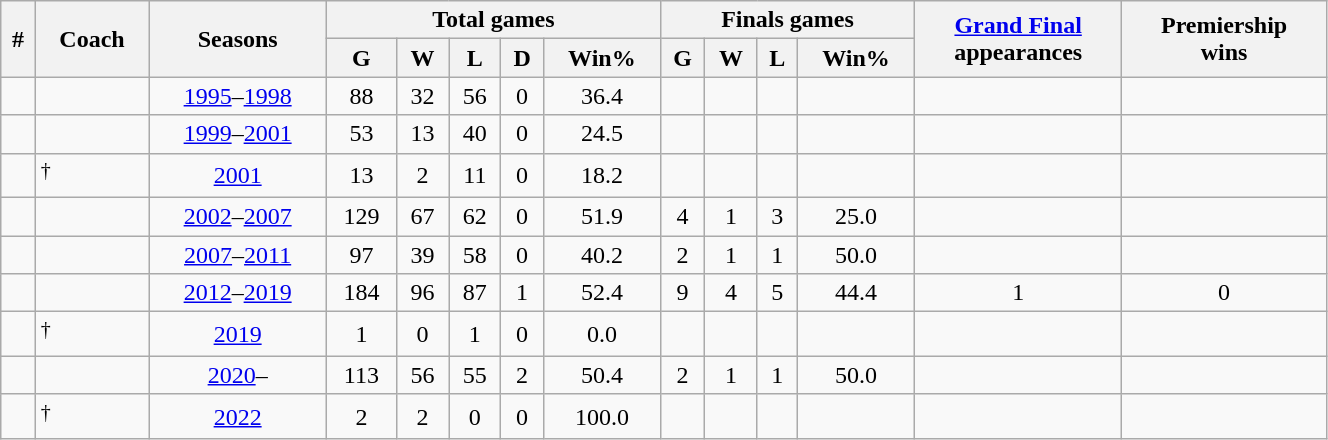<table class="wikitable sortable" style="text-align:center" width="70%">
<tr>
<th rowspan=2>#</th>
<th rowspan=2>Coach</th>
<th rowspan=2>Seasons</th>
<th colspan=5>Total games</th>
<th colspan=4>Finals games</th>
<th rowspan=2><a href='#'>Grand Final</a><br> appearances</th>
<th rowspan=2>Premiership<br>wins</th>
</tr>
<tr>
<th>G</th>
<th>W</th>
<th>L</th>
<th>D</th>
<th>Win%</th>
<th>G</th>
<th>W</th>
<th>L</th>
<th>Win%</th>
</tr>
<tr>
<td align="center"></td>
<td align="left"></td>
<td><a href='#'>1995</a>–<a href='#'>1998</a></td>
<td>88</td>
<td>32</td>
<td>56</td>
<td>0</td>
<td>36.4</td>
<td></td>
<td></td>
<td></td>
<td></td>
<td></td>
<td></td>
</tr>
<tr>
<td align="center"></td>
<td align="left"></td>
<td><a href='#'>1999</a>–<a href='#'>2001</a></td>
<td>53</td>
<td>13</td>
<td>40</td>
<td>0</td>
<td>24.5</td>
<td></td>
<td></td>
<td></td>
<td></td>
<td></td>
<td></td>
</tr>
<tr>
<td align="center"></td>
<td align="left"><sup>†</sup></td>
<td><a href='#'>2001</a></td>
<td>13</td>
<td>2</td>
<td>11</td>
<td>0</td>
<td>18.2</td>
<td></td>
<td></td>
<td></td>
<td></td>
<td></td>
<td></td>
</tr>
<tr>
<td align="center"></td>
<td align="left"></td>
<td><a href='#'>2002</a>–<a href='#'>2007</a></td>
<td>129</td>
<td>67</td>
<td>62</td>
<td>0</td>
<td>51.9</td>
<td>4</td>
<td>1</td>
<td>3</td>
<td>25.0</td>
<td></td>
<td></td>
</tr>
<tr>
<td align="center"></td>
<td align="left"></td>
<td><a href='#'>2007</a>–<a href='#'>2011</a></td>
<td>97</td>
<td>39</td>
<td>58</td>
<td>0</td>
<td>40.2</td>
<td>2</td>
<td>1</td>
<td>1</td>
<td>50.0</td>
<td></td>
<td></td>
</tr>
<tr>
<td align="center"></td>
<td align="left"></td>
<td><a href='#'>2012</a>–<a href='#'>2019</a></td>
<td>184</td>
<td>96</td>
<td>87</td>
<td>1</td>
<td>52.4</td>
<td>9</td>
<td>4</td>
<td>5</td>
<td>44.4</td>
<td>1</td>
<td>0</td>
</tr>
<tr>
<td align="center"></td>
<td align="left"><sup>†</sup></td>
<td><a href='#'>2019</a></td>
<td>1</td>
<td>0</td>
<td>1</td>
<td>0</td>
<td>0.0</td>
<td></td>
<td></td>
<td></td>
<td></td>
<td></td>
<td></td>
</tr>
<tr>
<td align="center"></td>
<td align="left"></td>
<td><a href='#'>2020</a>–</td>
<td>113</td>
<td>56</td>
<td>55</td>
<td>2</td>
<td>50.4</td>
<td>2</td>
<td>1</td>
<td>1</td>
<td>50.0</td>
<td></td>
<td></td>
</tr>
<tr>
<td align="center"></td>
<td align="left"><sup>†</sup></td>
<td><a href='#'>2022</a></td>
<td>2</td>
<td>2</td>
<td>0</td>
<td>0</td>
<td>100.0</td>
<td></td>
<td></td>
<td></td>
<td></td>
<td></td>
<td></td>
</tr>
</table>
